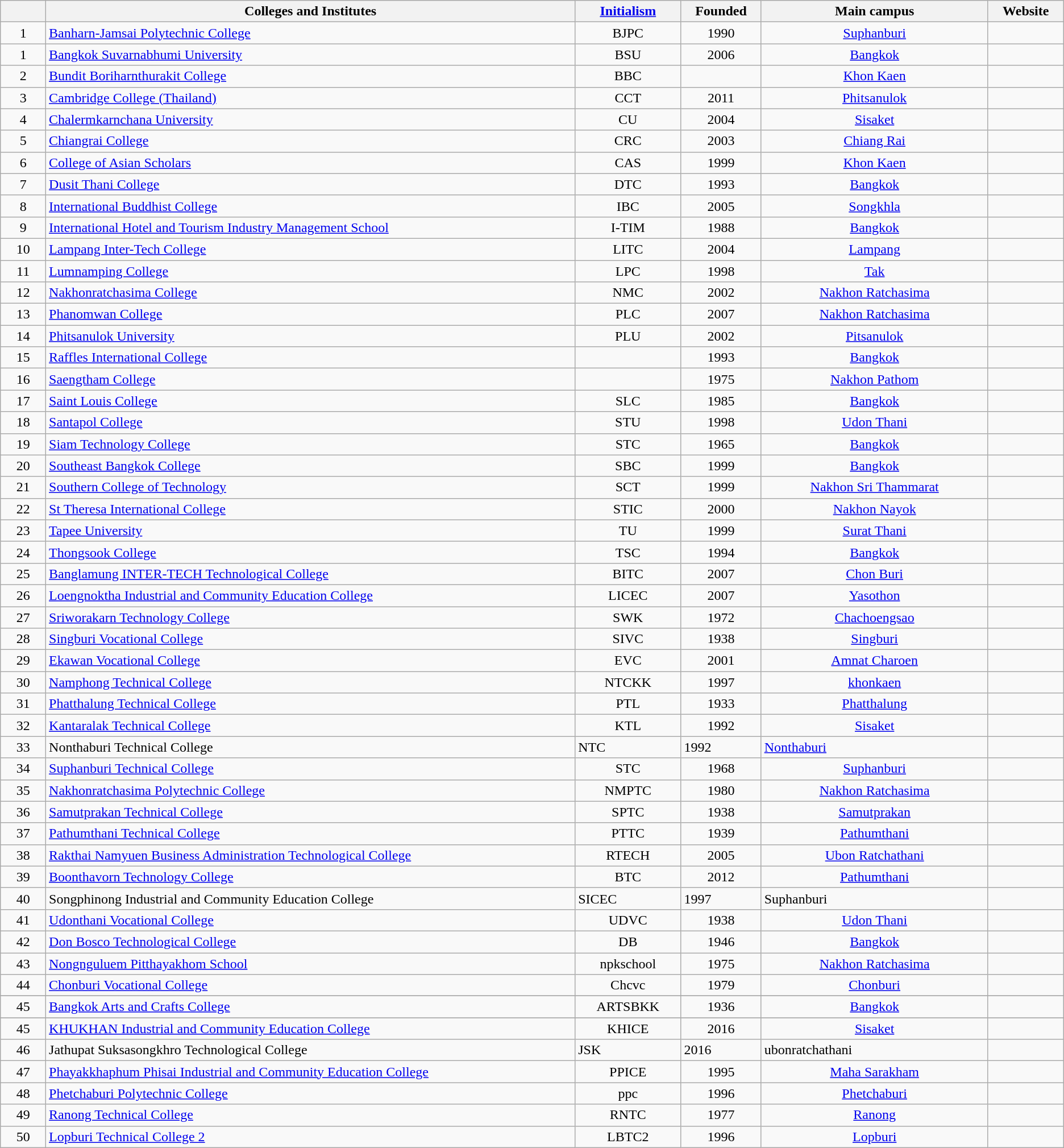<table class="wikitable sortable">
<tr>
<th></th>
<th>Colleges and Institutes</th>
<th class="unsortable"><a href='#'>Initialism</a></th>
<th>Founded</th>
<th>Main campus</th>
<th class="unsortable">Website</th>
</tr>
<tr>
<td style="text-align:center; width:3%;">1</td>
<td style="width:35%;"><a href='#'>Banharn-Jamsai Polytechnic College</a></td>
<td style="text-align:center; width:7%;">BJPC</td>
<td style="text-align:center; width:5%;">1990</td>
<td style="text-align:center; width:15%;"><a href='#'>Suphanburi</a></td>
<td style="text-align:center; width:5%;"></td>
</tr>
<tr>
<td style="text-align:center; width:3%;">1</td>
<td style="width:35%;"><a href='#'>Bangkok Suvarnabhumi University</a></td>
<td style="text-align:center; width:7%;">BSU</td>
<td style="text-align:center; width:5%;">2006</td>
<td style="text-align:center; width:15%;"><a href='#'>Bangkok</a></td>
<td style="text-align:center; width:5%;"></td>
</tr>
<tr>
<td style="text-align:center; width:3%;">2</td>
<td style="width:35%;"><a href='#'>Bundit Boriharnthurakit College</a></td>
<td style="text-align:center; width:7%;">BBC</td>
<td style="text-align:center; width:5%;"></td>
<td style="text-align:center; width:15%;"><a href='#'>Khon Kaen</a></td>
<td style="text-align:center; width:5%;"></td>
</tr>
<tr>
<td style="text-align:center; width:3%;">3</td>
<td style="width:35%;"><a href='#'>Cambridge College (Thailand)</a></td>
<td style="text-align:center; width:7%;">CCT</td>
<td style="text-align:center; width:5%;">2011</td>
<td style="text-align:center; width:15%;"><a href='#'>Phitsanulok</a></td>
<td style="text-align:center; width:5%;"></td>
</tr>
<tr>
<td style="text-align:center; width:3%;">4</td>
<td style="width:35%;"><a href='#'>Chalermkarnchana University</a></td>
<td style="text-align:center; width:7%;">CU</td>
<td style="text-align:center; width:5%;">2004</td>
<td style="text-align:center; width:15%;"><a href='#'>Sisaket</a></td>
<td style="text-align:center; width:5%;"></td>
</tr>
<tr>
<td style="text-align:center; width:3%;">5</td>
<td style="width:35%;"><a href='#'>Chiangrai College</a></td>
<td style="text-align:center; width:7%;">CRC</td>
<td style="text-align:center; width:5%;">2003</td>
<td style="text-align:center; width:15%;"><a href='#'>Chiang Rai</a></td>
<td style="text-align:center; width:5%;"></td>
</tr>
<tr>
<td style="text-align:center; width:3%;">6</td>
<td style="width:35%;"><a href='#'>College of Asian Scholars</a></td>
<td style="text-align:center; width:7%;">CAS</td>
<td style="text-align:center; width:5%;">1999</td>
<td style="text-align:center; width:15%;"><a href='#'>Khon Kaen</a></td>
<td style="text-align:center; width:5%;"></td>
</tr>
<tr>
<td style="text-align:center; width:3%;">7</td>
<td style="width:35%;"><a href='#'>Dusit Thani College</a></td>
<td style="text-align:center; width:7%;">DTC</td>
<td style="text-align:center; width:5%;">1993</td>
<td style="text-align:center; width:15%;"><a href='#'>Bangkok</a></td>
<td style="text-align:center; width:5%;"></td>
</tr>
<tr>
<td style="text-align:center; width:3%;">8</td>
<td style="width:35%;"><a href='#'>International Buddhist College</a></td>
<td style="text-align:center; width:7%;">IBC</td>
<td style="text-align:center; width:5%;">2005</td>
<td style="text-align:center; width:15%;"><a href='#'>Songkhla</a></td>
<td style="text-align:center; width:5%;"></td>
</tr>
<tr>
<td style="text-align:center; width:3%;">9</td>
<td style="width:35%;"><a href='#'>International Hotel and Tourism Industry Management School</a></td>
<td style="text-align:center; width:7%;">I-TIM</td>
<td style="text-align:center; width:5%;">1988</td>
<td style="text-align:center; width:15%;"><a href='#'>Bangkok</a></td>
<td style="text-align:center; width:5%;"></td>
</tr>
<tr>
<td style="text-align:center; width:3%;">10</td>
<td style="width:35%;"><a href='#'>Lampang Inter-Tech College</a></td>
<td style="text-align:center; width:7%;">LITC</td>
<td style="text-align:center; width:5%;">2004</td>
<td style="text-align:center; width:15%;"><a href='#'>Lampang</a></td>
<td style="text-align:center; width:5%;"></td>
</tr>
<tr>
<td style="text-align:center; width:3%;">11</td>
<td style="width:35%;"><a href='#'>Lumnamping College</a></td>
<td style="text-align:center; width:7%;">LPC</td>
<td style="text-align:center; width:5%;">1998</td>
<td style="text-align:center; width:15%;"><a href='#'>Tak</a></td>
<td style="text-align:center; width:5%;"></td>
</tr>
<tr>
<td style="text-align:center; width:3%;">12</td>
<td style="width:35%;"><a href='#'>Nakhonratchasima College</a></td>
<td style="text-align:center; width:7%;">NMC</td>
<td style="text-align:center; width:5%;">2002</td>
<td style="text-align:center; width:15%;"><a href='#'>Nakhon Ratchasima</a></td>
<td style="text-align:center; width:5%;"></td>
</tr>
<tr>
<td style="text-align:center; width:3%;">13</td>
<td style="width:35%;"><a href='#'>Phanomwan College</a></td>
<td style="text-align:center; width:7%;">PLC</td>
<td style="text-align:center; width:5%;">2007</td>
<td style="text-align:center; width:15%;"><a href='#'>Nakhon Ratchasima</a></td>
<td style="text-align:center; width:5%;"></td>
</tr>
<tr>
<td style="text-align:center; width:3%;">14</td>
<td style="width:35%;"><a href='#'>Phitsanulok University</a></td>
<td style="text-align:center; width:7%;">PLU</td>
<td style="text-align:center; width:5%;">2002</td>
<td style="text-align:center; width:15%;"><a href='#'>Pitsanulok</a></td>
<td style="text-align:center; width:5%;"></td>
</tr>
<tr>
<td style="text-align:center; width:3%;">15</td>
<td style="width:35%;"><a href='#'>Raffles International College</a></td>
<td style="text-align:center; width:7%;"></td>
<td style="text-align:center; width:5%;">1993</td>
<td style="text-align:center; width:15%;"><a href='#'>Bangkok</a></td>
<td style="text-align:center; width:5%;"></td>
</tr>
<tr>
<td style="text-align:center; width:3%;">16</td>
<td style="width:35%;"><a href='#'>Saengtham College</a></td>
<td style="text-align:center; width:7%;"></td>
<td style="text-align:center; width:5%;">1975</td>
<td style="text-align:center; width:15%;"><a href='#'>Nakhon Pathom</a></td>
<td style="text-align:center; width:5%;"></td>
</tr>
<tr>
<td style="text-align:center; width:3%;">17</td>
<td style="width:35%;"><a href='#'>Saint Louis College</a></td>
<td style="text-align:center; width:7%;">SLC</td>
<td style="text-align:center; width:5%;">1985</td>
<td style="text-align:center; width:15%;"><a href='#'>Bangkok</a></td>
<td style="text-align:center; width:5%;"></td>
</tr>
<tr>
<td style="text-align:center; width:3%;">18</td>
<td style="width:35%;"><a href='#'>Santapol College</a></td>
<td style="text-align:center; width:7%;">STU</td>
<td style="text-align:center; width:5%;">1998</td>
<td style="text-align:center; width:15%;"><a href='#'>Udon Thani</a></td>
<td style="text-align:center; width:5%;"></td>
</tr>
<tr>
<td style="text-align:center; width:3%;">19</td>
<td style="width:35%;"><a href='#'>Siam Technology College</a></td>
<td style="text-align:center; width:7%;">STC</td>
<td style="text-align:center; width:5%;">1965</td>
<td style="text-align:center; width:15%;"><a href='#'>Bangkok</a></td>
<td style="text-align:center; width:5%;"></td>
</tr>
<tr>
<td style="text-align:center; width:3%;">20</td>
<td style="width:35%;"><a href='#'>Southeast Bangkok College</a></td>
<td style="text-align:center; width:7%;">SBC</td>
<td style="text-align:center; width:5%;">1999</td>
<td style="text-align:center; width:15%;"><a href='#'>Bangkok</a></td>
<td style="text-align:center; width:5%;"></td>
</tr>
<tr>
<td style="text-align:center; width:3%;">21</td>
<td style="width:35%;"><a href='#'>Southern College of Technology</a></td>
<td style="text-align:center; width:7%;">SCT</td>
<td style="text-align:center; width:5%;">1999</td>
<td style="text-align:center; width:15%;"><a href='#'>Nakhon Sri Thammarat</a></td>
<td style="text-align:center; width:5%;"></td>
</tr>
<tr>
<td style="text-align:center; width:3%;">22</td>
<td style="width:35%;"><a href='#'>St Theresa International College</a></td>
<td style="text-align:center; width:7%;">STIC</td>
<td style="text-align:center; width:5%;">2000</td>
<td style="text-align:center; width:15%;"><a href='#'>Nakhon Nayok</a></td>
<td style="text-align:center; width:5%;"></td>
</tr>
<tr>
<td style="text-align:center; width:3%;">23</td>
<td style="width:35%;"><a href='#'>Tapee University</a></td>
<td style="text-align:center; width:7%;">TU</td>
<td style="text-align:center; width:5%;">1999</td>
<td style="text-align:center; width:15%;"><a href='#'>Surat Thani</a></td>
<td style="text-align:center; width:5%;"></td>
</tr>
<tr>
<td style="text-align:center; width:3%;">24</td>
<td style="width:35%;"><a href='#'>Thongsook College</a></td>
<td style="text-align:center; width:7%;">TSC</td>
<td style="text-align:center; width:5%;">1994</td>
<td style="text-align:center; width:15%;"><a href='#'>Bangkok</a></td>
<td style="text-align:center; width:5%;"></td>
</tr>
<tr>
<td style="text-align:center; width:3%;">25</td>
<td style="width:35%;"><a href='#'>Banglamung INTER-TECH Technological College</a></td>
<td style="text-align:center; width:7%;">BITC</td>
<td style="text-align:center; width:5%;">2007</td>
<td style="text-align:center; width:15%;"><a href='#'>Chon Buri</a></td>
<td style="text-align:center; width:5%;"></td>
</tr>
<tr>
<td style="text-align:center; width:3%;">26</td>
<td style="width:35%;"><a href='#'>Loengnoktha Industrial and Community Education College</a></td>
<td style="text-align:center; width:7%;">LICEC</td>
<td style="text-align:center; width:5%;">2007</td>
<td style="text-align:center; width:15%;"><a href='#'>Yasothon</a></td>
<td style="text-align:center; width:5%;"></td>
</tr>
<tr>
<td style="text-align:center; width:3%;">27</td>
<td style="width:35%;"><a href='#'>Sriworakarn Technology College</a></td>
<td style="text-align:center; width:7%;">SWK</td>
<td style="text-align:center; width:5%;">1972</td>
<td style="text-align:center; width:15%;"><a href='#'>Chachoengsao</a></td>
<td style="text-align:center; width:5%;"></td>
</tr>
<tr>
<td style="text-align:center; width:3%;">28</td>
<td style="width:35%;"><a href='#'>Singburi Vocational College</a></td>
<td style="text-align:center; width:7%;">SIVC</td>
<td style="text-align:center; width:5%;">1938</td>
<td style="text-align:center; width:15%;"><a href='#'>Singburi</a></td>
<td style="text-align:center; width:5%;"></td>
</tr>
<tr>
<td style="text-align:center; width:3%;">29</td>
<td style="width:35%;"><a href='#'>Ekawan Vocational College</a></td>
<td style="text-align:center; width:7%;">EVC</td>
<td style="text-align:center; width:5%;">2001</td>
<td style="text-align:center; width:15%;"><a href='#'>Amnat Charoen</a></td>
<td style="text-align:center; width:5%;"></td>
</tr>
<tr>
<td style="text-align:center; width:3%;">30</td>
<td style="width:35%;"><a href='#'>Namphong Technical College</a></td>
<td style="text-align:center; width:7%;">NTCKK</td>
<td style="text-align:center; width:5%;">1997</td>
<td style="text-align:center; width:15%;"><a href='#'>khonkaen</a></td>
<td style="text-align:center; width:5%;"></td>
</tr>
<tr>
<td style="text-align:center; width:3%;">31</td>
<td style="width:35%;"><a href='#'>Phatthalung Technical College</a></td>
<td style="text-align:center; width:7%;">PTL</td>
<td style="text-align:center; width:5%;">1933</td>
<td style="text-align:center; width:15%;"><a href='#'>Phatthalung</a></td>
<td style="text-align:center; width:5%;"></td>
</tr>
<tr>
<td style="text-align:center; width:3%;">32</td>
<td style="width:35%;"><a href='#'>Kantaralak Technical College</a></td>
<td style="text-align:center; width:7%;">KTL</td>
<td style="text-align:center; width:5%;">1992 </td>
<td style="text-align:center; width:15%;"><a href='#'>Sisaket</a></td>
<td style="text-align:center; width:5%;"></td>
</tr>
<tr>
<td style="text-align:center; width:3%;">33</td>
<td>Nonthaburi Technical College</td>
<td>NTC</td>
<td>1992</td>
<td><a href='#'>Nonthaburi</a></td>
<td></td>
</tr>
<tr>
<td style="text-align:center; width:3%;">34</td>
<td style="width:35%;"><a href='#'>Suphanburi Technical College</a></td>
<td style="text-align:center; width:7%;">STC</td>
<td style="text-align:center; width:5%;">1968</td>
<td style="text-align:center; width:15%;"><a href='#'>Suphanburi</a></td>
<td style="text-align:center; width:5%;"></td>
</tr>
<tr>
<td style="text-align:center; width:3%;">35</td>
<td style="width:35%;"><a href='#'>Nakhonratchasima Polytechnic College</a></td>
<td style="text-align:center; width:7%;">NMPTC</td>
<td style="text-align:center; width:5%;">1980</td>
<td style="text-align:center; width:15%;"><a href='#'>Nakhon Ratchasima</a></td>
<td style="text-align:center; width:5%;"></td>
</tr>
<tr>
<td style="text-align:center; width:3%;">36</td>
<td style="width:35%;"><a href='#'>Samutprakan Technical College</a></td>
<td style="text-align:center; width:7%;">SPTC</td>
<td style="text-align:center; width:5%;">1938</td>
<td style="text-align:center; width:15%;"><a href='#'>Samutprakan</a></td>
<td style="text-align:center; width:5%;"></td>
</tr>
<tr>
<td style="text-align:center; width:3%;">37</td>
<td style="width:35%;"><a href='#'>Pathumthani Technical College</a></td>
<td style="text-align:center; width:7%;">PTTC</td>
<td style="text-align:center; width:5%;">1939</td>
<td style="text-align:center; width:15%;"><a href='#'>Pathumthani</a></td>
<td style="text-align:center; width:5%;"></td>
</tr>
<tr>
<td style="text-align:center; width:3%;">38</td>
<td style="width:35%;"><a href='#'>Rakthai Namyuen Business Administration Technological College</a></td>
<td style="text-align:center; width:7%;">RTECH</td>
<td style="text-align:center; width:5%;">2005 </td>
<td style="text-align:center; width:15%;"><a href='#'>Ubon Ratchathani</a></td>
<td style="text-align:center; width:5%;"></td>
</tr>
<tr>
<td style="text-align:center; width:3%;">39</td>
<td style="width:35%;"><a href='#'>Boonthavorn Technology College</a></td>
<td style="text-align:center; width:7%;">BTC</td>
<td style="text-align:center; width:5%;">2012</td>
<td style="text-align:center; width:15%;"><a href='#'>Pathumthani</a></td>
<td style="text-align:center; width:5%;"></td>
</tr>
<tr>
<td style="text-align:center; width:3%;">40</td>
<td>Songphinong Industrial and Community Education College</td>
<td>SICEC</td>
<td>1997</td>
<td>Suphanburi</td>
<td></td>
</tr>
<tr>
<td style="text-align:center; width:3%;">41</td>
<td style="width:35%;"><a href='#'>Udonthani Vocational College</a></td>
<td style="text-align:center; width:7%;">UDVC</td>
<td style="text-align:center; width:5%;">1938</td>
<td style="text-align:center; width:15%;"><a href='#'>Udon Thani</a></td>
<td style="text-align:center; width:5%;"></td>
</tr>
<tr>
<td style="text-align:center; width:3%;">42</td>
<td style="width:35%;"><a href='#'>Don Bosco Technological College</a></td>
<td style="text-align:center; width:7%;">DB</td>
<td style="text-align:center; width:5%;">1946</td>
<td style="text-align:center; width:15%;"><a href='#'>Bangkok</a></td>
<td style="text-align:center; width:5%;"></td>
</tr>
<tr>
<td style="text-align:center; width:3%;">43</td>
<td style="width:35%;"><a href='#'>Nongnguluem Pitthayakhom School</a></td>
<td style="text-align:center; width:7%;">npkschool</td>
<td style="text-align:center; width:5%;">1975</td>
<td style="text-align:center; width:15%;"><a href='#'>Nakhon Ratchasima</a></td>
<td style="text-align:center; width:5%;"></td>
</tr>
<tr>
<td style="text-align:center; width:3%;">44</td>
<td style="width:35%;"><a href='#'>Chonburi Vocational College</a></td>
<td style="text-align:center; width:7%;">Chcvc</td>
<td style="text-align:center; width:5%;">1979 </td>
<td style="text-align:center; width:15%;"><a href='#'>Chonburi</a></td>
<td style="text-align:center; width:5%;"></td>
</tr>
<tr>
</tr>
<tr>
<td style="text-align:center; width:3%;">45</td>
<td style="width:35%;"><a href='#'>Bangkok Arts and Crafts College</a></td>
<td style="text-align:center; width:7%;">ARTSBKK</td>
<td style="text-align:center; width:5%;">1936</td>
<td style="text-align:center; width:15%;"><a href='#'>Bangkok</a></td>
<td style="text-align:center; width:5%;"></td>
</tr>
<tr>
</tr>
<tr>
<td style="text-align:center; width:3%;">45</td>
<td style="width:35%;"><a href='#'>KHUKHAN Industrial and Community Education College</a></td>
<td style="text-align:center; width:7%;">KHICE</td>
<td style="text-align:center; width:5%;">2016</td>
<td style="text-align:center; width:15%;"><a href='#'>Sisaket</a></td>
<td style="text-align:center; width:5%;"></td>
</tr>
<tr>
<td style="text-align:center; width:3%;">46</td>
<td>Jathupat Suksasongkhro Technological College</td>
<td>JSK</td>
<td>2016</td>
<td>ubonratchathani</td>
<td></td>
</tr>
<tr>
<td style="text-align:center; width:3%;">47</td>
<td style="width:35%;"><a href='#'>Phayakkhaphum Phisai Industrial and Community Education College</a></td>
<td style="text-align:center; width:7%;">PPICE</td>
<td style="text-align:center; width:5%;">1995</td>
<td style="text-align:center; width:15%;"><a href='#'>Maha Sarakham</a></td>
<td style="text-align:center; width:5%;"></td>
</tr>
<tr>
<td style="text-align:center; width:3%;">48</td>
<td style="width:35%;"><a href='#'>Phetchaburi Polytechnic College</a></td>
<td style="text-align:center; width:7%;">ppc</td>
<td style="text-align:center; width:5%;">1996</td>
<td style="text-align:center; width:15%;"><a href='#'>Phetchaburi</a></td>
<td style="text-align:center; width:5%;"></td>
</tr>
<tr>
<td style="text-align:center; width:3%;">49</td>
<td style="width:35%;"><a href='#'>Ranong Technical College</a></td>
<td style="text-align:center; width:7%;">RNTC</td>
<td style="text-align:center; width:5%;">1977</td>
<td style="text-align:center; width:15%;"><a href='#'>Ranong</a></td>
<td style="text-align:center; width:5%;"></td>
</tr>
<tr>
<td style="text-align:center; width:3%;">50</td>
<td><a href='#'>Lopburi Technical College 2</a></td>
<td style="text-align:center; width:7%;">LBTC2</td>
<td style="text-align:center; width:5%;">1996</td>
<td style="text-align:center; width:15%;"><a href='#'>Lopburi</a></td>
<td style="text-align:center; width:5%;"></td>
</tr>
</table>
